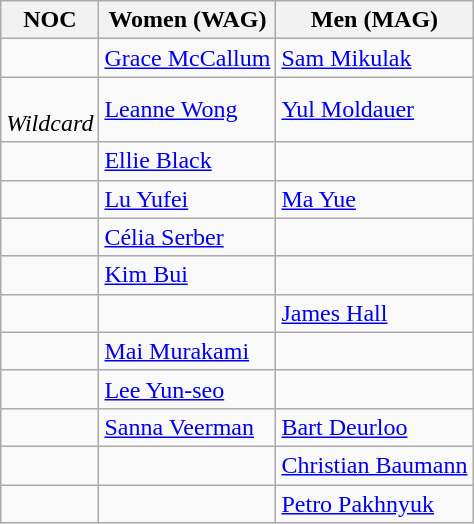<table class="wikitable">
<tr>
<th>NOC</th>
<th>Women (WAG)</th>
<th>Men (MAG)</th>
</tr>
<tr>
<td></td>
<td><a href='#'>Grace McCallum</a></td>
<td><a href='#'>Sam Mikulak</a></td>
</tr>
<tr>
<td><br><em>Wildcard</em></td>
<td><a href='#'>Leanne Wong</a></td>
<td><a href='#'>Yul Moldauer</a></td>
</tr>
<tr>
<td></td>
<td><a href='#'>Ellie Black</a></td>
<td></td>
</tr>
<tr>
<td></td>
<td><a href='#'>Lu Yufei</a></td>
<td><a href='#'>Ma Yue</a></td>
</tr>
<tr>
<td></td>
<td><a href='#'>Célia Serber</a></td>
<td></td>
</tr>
<tr>
<td></td>
<td><a href='#'>Kim Bui</a></td>
<td></td>
</tr>
<tr>
<td></td>
<td></td>
<td><a href='#'>James Hall</a></td>
</tr>
<tr>
<td></td>
<td><a href='#'>Mai Murakami</a></td>
<td></td>
</tr>
<tr>
<td></td>
<td><a href='#'>Lee Yun-seo</a></td>
<td></td>
</tr>
<tr>
<td></td>
<td><a href='#'>Sanna Veerman</a></td>
<td><a href='#'>Bart Deurloo</a></td>
</tr>
<tr>
<td></td>
<td></td>
<td><a href='#'>Christian Baumann</a></td>
</tr>
<tr>
<td></td>
<td></td>
<td><a href='#'>Petro Pakhnyuk</a></td>
</tr>
</table>
